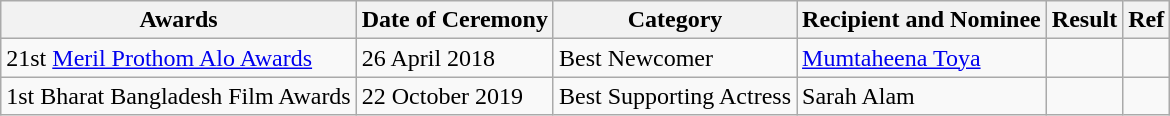<table class="wikitable sortable">
<tr>
<th>Awards</th>
<th>Date of Ceremony</th>
<th>Category</th>
<th>Recipient and Nominee</th>
<th>Result</th>
<th>Ref</th>
</tr>
<tr>
<td>21st <a href='#'>Meril Prothom Alo Awards</a></td>
<td>26 April 2018</td>
<td>Best Newcomer</td>
<td><a href='#'>Mumtaheena Toya</a></td>
<td></td>
<td></td>
</tr>
<tr>
<td>1st Bharat Bangladesh Film Awards</td>
<td>22 October 2019</td>
<td>Best Supporting Actress</td>
<td>Sarah Alam</td>
<td></td>
<td></td>
</tr>
</table>
